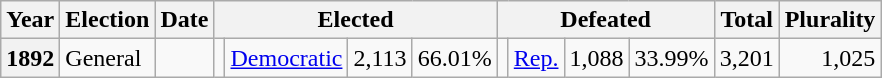<table class=wikitable>
<tr>
<th>Year</th>
<th>Election</th>
<th>Date</th>
<th ! colspan="4">Elected</th>
<th ! colspan="4">Defeated</th>
<th>Total</th>
<th>Plurality</th>
</tr>
<tr>
<th valign="top">1892</th>
<td valign="top">General</td>
<td valign="top"></td>
<td valign="top"></td>
<td valign="top" ><a href='#'>Democratic</a></td>
<td valign="top" align="right">2,113</td>
<td valign="top" align="right">66.01%</td>
<td valign="top"></td>
<td valign="top" ><a href='#'>Rep.</a></td>
<td valign="top" align="right">1,088</td>
<td valign="top" align="right">33.99%</td>
<td valign="top" align="right">3,201</td>
<td valign="top" align="right">1,025</td>
</tr>
</table>
